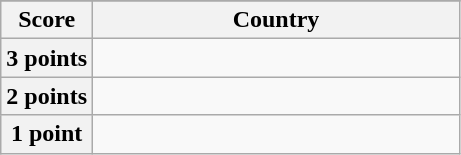<table class="wikitable">
<tr>
</tr>
<tr>
<th scope="col" width="20%">Score</th>
<th scope="col">Country</th>
</tr>
<tr>
<th scope="row">3 points</th>
<td></td>
</tr>
<tr>
<th scope="row">2 points</th>
<td></td>
</tr>
<tr>
<th scope="row">1 point</th>
<td></td>
</tr>
</table>
